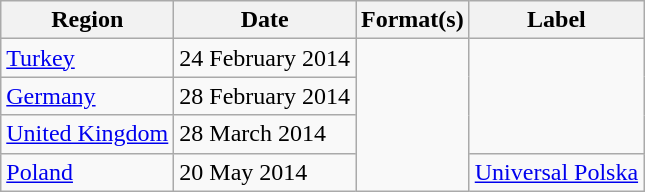<table class="wikitable plainrowheaders">
<tr>
<th scope="col">Region</th>
<th scope="col">Date</th>
<th scope="col">Format(s)</th>
<th scope="col">Label</th>
</tr>
<tr>
<td><a href='#'>Turkey</a></td>
<td>24 February 2014</td>
<td rowspan="4"></td>
<td rowspan="3"></td>
</tr>
<tr>
<td><a href='#'>Germany</a></td>
<td>28 February 2014</td>
</tr>
<tr>
<td><a href='#'>United Kingdom</a></td>
<td>28 March 2014</td>
</tr>
<tr>
<td><a href='#'>Poland</a></td>
<td>20 May 2014</td>
<td><a href='#'>Universal Polska</a></td>
</tr>
</table>
